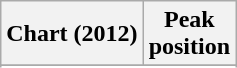<table class="wikitable sortable plainrowheaders" style="text-align:center">
<tr>
<th scope="col">Chart (2012)</th>
<th scope="col">Peak<br>position</th>
</tr>
<tr>
</tr>
<tr>
</tr>
<tr>
</tr>
</table>
